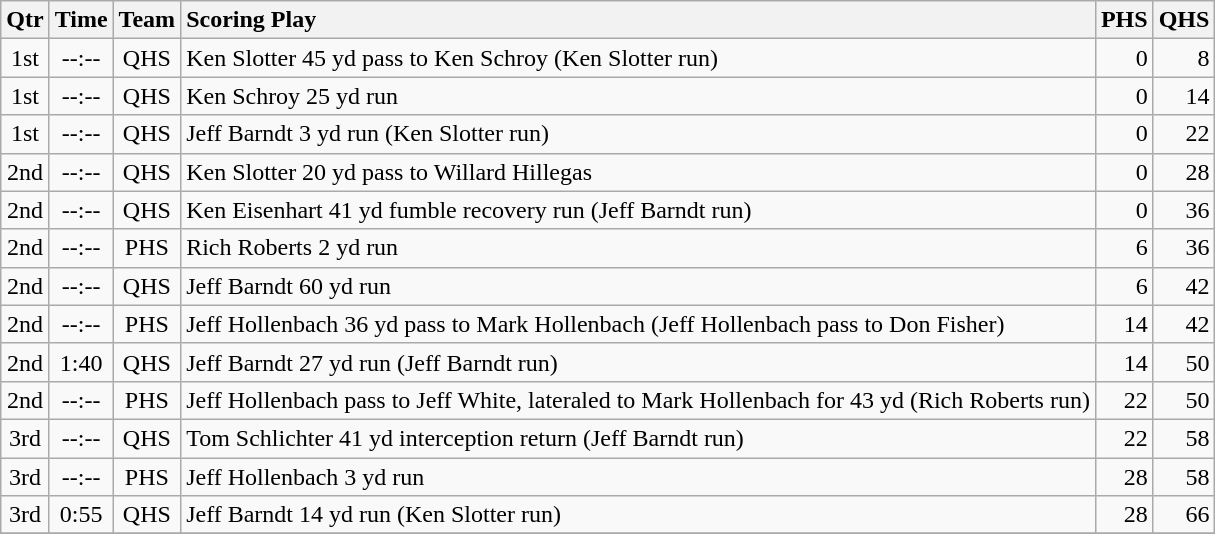<table class="wikitable">
<tr>
<th style="text-align: center;">Qtr</th>
<th style="text-align: center;">Time</th>
<th style="text-align: center;">Team</th>
<th style="text-align: left;">Scoring Play</th>
<th style="text-align: right;">PHS</th>
<th style="text-align: right;">QHS</th>
</tr>
<tr>
<td style="text-align: center;">1st</td>
<td style="text-align: center;">--:--</td>
<td style="text-align: center;">QHS</td>
<td style="text-align: left;">Ken Slotter 45 yd pass to Ken Schroy (Ken Slotter run)</td>
<td style="text-align: right;">0</td>
<td style="text-align: right;">8</td>
</tr>
<tr>
<td style="text-align: center;">1st</td>
<td style="text-align: center;">--:--</td>
<td style="text-align: center;">QHS</td>
<td style="text-align: left;">Ken Schroy 25 yd run</td>
<td style="text-align: right;">0</td>
<td style="text-align: right;">14</td>
</tr>
<tr>
<td style="text-align: center;">1st</td>
<td style="text-align: center;">--:--</td>
<td style="text-align: center;">QHS</td>
<td style="text-align: left;">Jeff Barndt 3 yd run (Ken Slotter run)</td>
<td style="text-align: right;">0</td>
<td style="text-align: right;">22</td>
</tr>
<tr>
<td style="text-align: center;">2nd</td>
<td style="text-align: center;">--:--</td>
<td style="text-align: center;">QHS</td>
<td style="text-align: left;">Ken Slotter 20 yd pass to Willard Hillegas</td>
<td style="text-align: right;">0</td>
<td style="text-align: right;">28</td>
</tr>
<tr>
<td style="text-align: center;">2nd</td>
<td style="text-align: center;">--:--</td>
<td style="text-align: center;">QHS</td>
<td style="text-align: left;">Ken Eisenhart 41 yd fumble recovery run (Jeff Barndt run)</td>
<td style="text-align: right;">0</td>
<td style="text-align: right;">36</td>
</tr>
<tr>
<td style="text-align: center;">2nd</td>
<td style="text-align: center;">--:--</td>
<td style="text-align: center;">PHS</td>
<td style="text-align: left;">Rich Roberts 2 yd run</td>
<td style="text-align: right;">6</td>
<td style="text-align: right;">36</td>
</tr>
<tr>
<td style="text-align: center;">2nd</td>
<td style="text-align: center;">--:--</td>
<td style="text-align: center;">QHS</td>
<td style="text-align: left;">Jeff Barndt 60 yd run</td>
<td style="text-align: right;">6</td>
<td style="text-align: right;">42</td>
</tr>
<tr>
<td style="text-align: center;">2nd</td>
<td style="text-align: center;">--:--</td>
<td style="text-align: center;">PHS</td>
<td style="text-align: left;">Jeff Hollenbach 36 yd pass to Mark Hollenbach (Jeff Hollenbach pass to Don Fisher)</td>
<td style="text-align: right;">14</td>
<td style="text-align: right;">42</td>
</tr>
<tr>
<td style="text-align: center;">2nd</td>
<td style="text-align: center;">1:40</td>
<td style="text-align: center;">QHS</td>
<td style="text-align: left;">Jeff Barndt 27 yd run (Jeff Barndt run)</td>
<td style="text-align: right;">14</td>
<td style="text-align: right;">50</td>
</tr>
<tr>
<td style="text-align: center;">2nd</td>
<td style="text-align: center;">--:--</td>
<td style="text-align: center;">PHS</td>
<td style="text-align: left;">Jeff Hollenbach pass to Jeff White, lateraled to Mark Hollenbach for 43 yd (Rich Roberts run)</td>
<td style="text-align: right;">22</td>
<td style="text-align: right;">50</td>
</tr>
<tr>
<td style="text-align: center;">3rd</td>
<td style="text-align: center;">--:--</td>
<td style="text-align: center;">QHS</td>
<td style="text-align: left;">Tom Schlichter 41 yd interception return (Jeff Barndt run)</td>
<td style="text-align: right;">22</td>
<td style="text-align: right;">58</td>
</tr>
<tr>
<td style="text-align: center;">3rd</td>
<td style="text-align: center;">--:--</td>
<td style="text-align: center;">PHS</td>
<td style="text-align: left;">Jeff Hollenbach 3 yd run</td>
<td style="text-align: right;">28</td>
<td style="text-align: right;">58</td>
</tr>
<tr>
<td style="text-align: center;">3rd</td>
<td style="text-align: center;">0:55</td>
<td style="text-align: center;">QHS</td>
<td style="text-align: left;">Jeff Barndt 14 yd run (Ken Slotter run)</td>
<td style="text-align: right;">28</td>
<td style="text-align: right;">66</td>
</tr>
<tr>
</tr>
</table>
